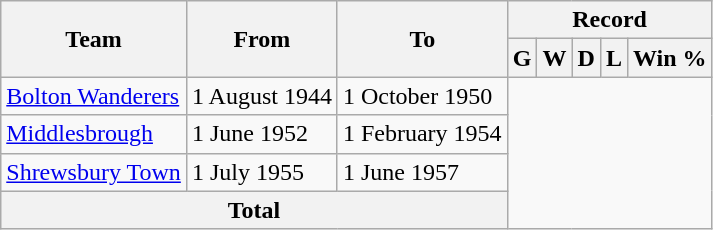<table class="wikitable" style="text-align: center">
<tr>
<th rowspan="2">Team</th>
<th rowspan="2">From</th>
<th rowspan="2">To</th>
<th colspan="5">Record</th>
</tr>
<tr>
<th>G</th>
<th>W</th>
<th>D</th>
<th>L</th>
<th>Win %</th>
</tr>
<tr>
<td align=left><a href='#'>Bolton Wanderers</a></td>
<td align=left>1 August 1944</td>
<td align=left>1 October 1950<br></td>
</tr>
<tr>
<td align=left><a href='#'>Middlesbrough</a></td>
<td align=left>1 June 1952</td>
<td align=left>1 February 1954<br></td>
</tr>
<tr>
<td align=left><a href='#'>Shrewsbury Town</a></td>
<td align=left>1 July 1955</td>
<td align=left>1 June 1957<br></td>
</tr>
<tr>
<th colspan="3">Total<br></th>
</tr>
</table>
